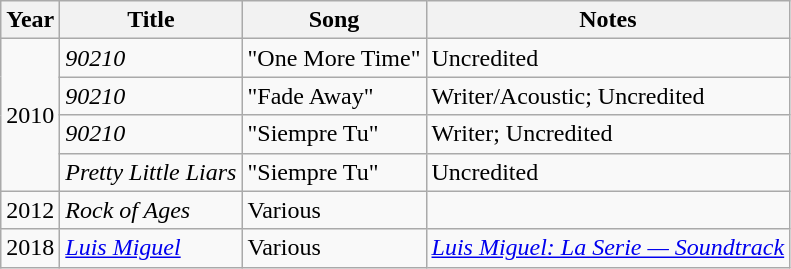<table class="wikitable plainrowheaders">
<tr>
<th scope="col">Year</th>
<th scope="col">Title</th>
<th scope="col">Song</th>
<th scope="col" class="unsortable">Notes</th>
</tr>
<tr>
<td rowspan=4>2010</td>
<td><em>90210</em></td>
<td>"One More Time"</td>
<td>Uncredited</td>
</tr>
<tr>
<td><em>90210</em></td>
<td>"Fade Away"</td>
<td>Writer/Acoustic; Uncredited</td>
</tr>
<tr>
<td><em>90210</em></td>
<td>"Siempre Tu"</td>
<td>Writer; Uncredited</td>
</tr>
<tr>
<td><em>Pretty Little Liars</em></td>
<td>"Siempre Tu"</td>
<td>Uncredited</td>
</tr>
<tr>
<td>2012</td>
<td><em>Rock of Ages</em></td>
<td>Various</td>
<td></td>
</tr>
<tr>
<td>2018</td>
<td><em><a href='#'>Luis Miguel</a></em></td>
<td>Various</td>
<td><em><a href='#'>Luis Miguel: La Serie — Soundtrack</a></em></td>
</tr>
</table>
